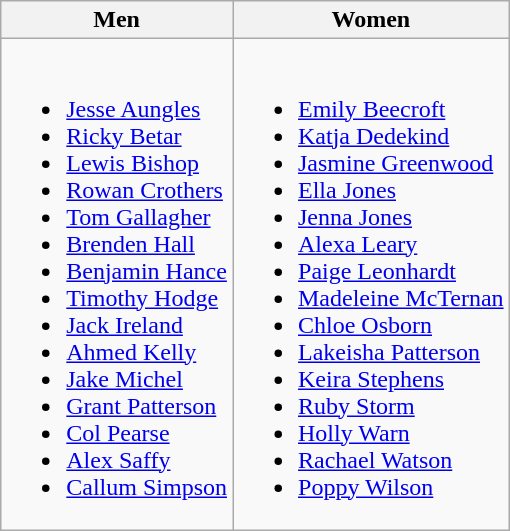<table class="wikitable">
<tr>
<th>Men</th>
<th>Women</th>
</tr>
<tr>
<td><br><ul><li><a href='#'>Jesse Aungles</a></li><li><a href='#'>Ricky Betar</a></li><li><a href='#'>Lewis Bishop</a></li><li><a href='#'>Rowan Crothers</a></li><li><a href='#'>Tom Gallagher</a></li><li><a href='#'>Brenden Hall</a></li><li><a href='#'>Benjamin Hance</a></li><li><a href='#'>Timothy Hodge</a></li><li><a href='#'>Jack Ireland</a></li><li><a href='#'>Ahmed Kelly</a></li><li><a href='#'>Jake Michel</a></li><li><a href='#'>Grant Patterson</a></li><li><a href='#'>Col Pearse</a></li><li><a href='#'>Alex Saffy</a></li><li><a href='#'>Callum Simpson</a></li></ul></td>
<td><br><ul><li><a href='#'>Emily Beecroft</a></li><li><a href='#'>Katja Dedekind</a></li><li><a href='#'>Jasmine Greenwood</a></li><li><a href='#'>Ella Jones</a></li><li><a href='#'>Jenna Jones</a></li><li><a href='#'>Alexa Leary</a></li><li><a href='#'>Paige Leonhardt</a></li><li><a href='#'>Madeleine McTernan</a></li><li><a href='#'>Chloe Osborn</a></li><li><a href='#'>Lakeisha Patterson</a></li><li><a href='#'>Keira Stephens</a></li><li><a href='#'>Ruby Storm</a></li><li><a href='#'>Holly Warn</a></li><li><a href='#'>Rachael Watson</a></li><li><a href='#'>Poppy Wilson</a></li></ul></td>
</tr>
</table>
